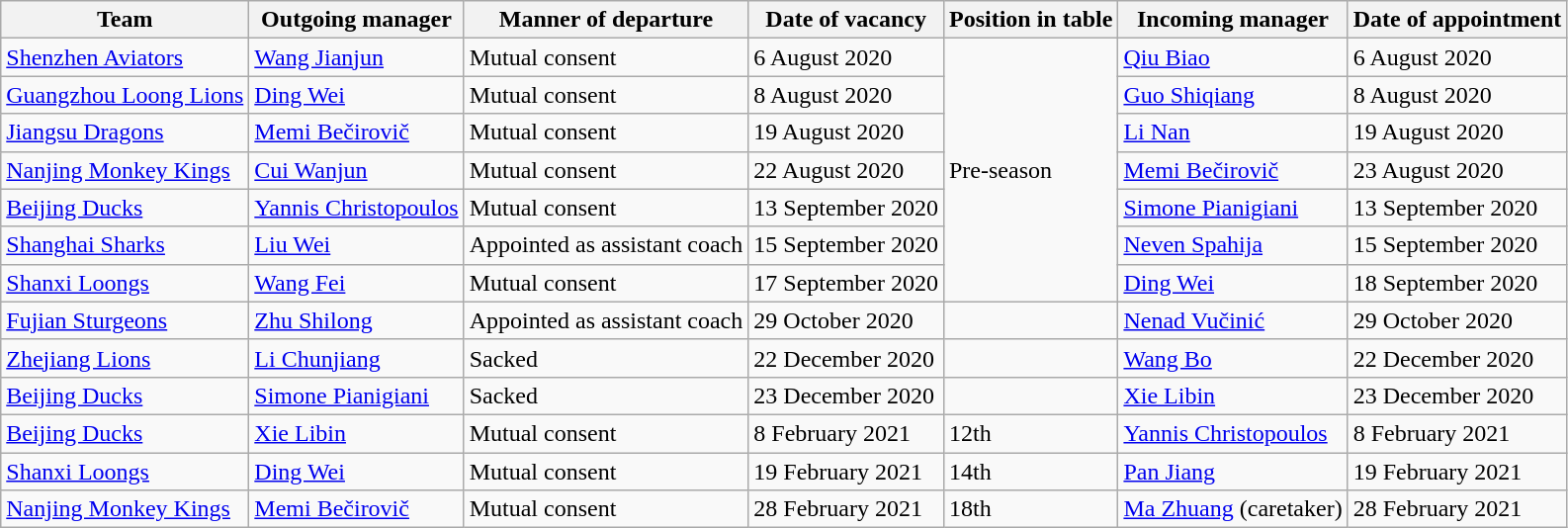<table class="wikitable">
<tr>
<th>Team</th>
<th>Outgoing manager</th>
<th>Manner of departure</th>
<th>Date of vacancy</th>
<th>Position in table</th>
<th>Incoming manager</th>
<th>Date of appointment</th>
</tr>
<tr>
<td><a href='#'>Shenzhen Aviators</a></td>
<td> <a href='#'>Wang Jianjun</a></td>
<td>Mutual consent</td>
<td>6 August 2020</td>
<td rowspan=7>Pre-season</td>
<td> <a href='#'>Qiu Biao</a></td>
<td>6 August 2020</td>
</tr>
<tr>
<td><a href='#'>Guangzhou Loong Lions</a></td>
<td> <a href='#'>Ding Wei</a></td>
<td>Mutual consent</td>
<td>8 August 2020</td>
<td> <a href='#'>Guo Shiqiang</a></td>
<td>8 August 2020</td>
</tr>
<tr>
<td><a href='#'>Jiangsu Dragons</a></td>
<td> <a href='#'>Memi Bečirovič</a></td>
<td>Mutual consent</td>
<td>19 August 2020</td>
<td> <a href='#'>Li Nan</a></td>
<td>19 August 2020</td>
</tr>
<tr>
<td><a href='#'>Nanjing Monkey Kings</a></td>
<td> <a href='#'>Cui Wanjun</a></td>
<td>Mutual consent</td>
<td>22 August 2020</td>
<td> <a href='#'>Memi Bečirovič</a></td>
<td>23 August 2020</td>
</tr>
<tr>
<td><a href='#'>Beijing Ducks</a></td>
<td> <a href='#'>Yannis Christopoulos</a></td>
<td>Mutual consent</td>
<td>13 September 2020</td>
<td> <a href='#'>Simone Pianigiani</a></td>
<td>13 September 2020</td>
</tr>
<tr>
<td><a href='#'>Shanghai Sharks</a></td>
<td> <a href='#'>Liu Wei</a></td>
<td>Appointed as assistant coach</td>
<td>15 September 2020</td>
<td> <a href='#'>Neven Spahija</a></td>
<td>15 September 2020</td>
</tr>
<tr>
<td><a href='#'>Shanxi Loongs</a></td>
<td> <a href='#'>Wang Fei</a></td>
<td>Mutual consent</td>
<td>17 September 2020</td>
<td> <a href='#'>Ding Wei</a></td>
<td>18 September 2020</td>
</tr>
<tr>
<td><a href='#'>Fujian Sturgeons</a></td>
<td> <a href='#'>Zhu Shilong</a></td>
<td>Appointed as assistant coach</td>
<td>29 October 2020</td>
<td></td>
<td> <a href='#'>Nenad Vučinić</a></td>
<td>29 October 2020</td>
</tr>
<tr>
<td><a href='#'>Zhejiang Lions</a></td>
<td> <a href='#'>Li Chunjiang</a></td>
<td>Sacked</td>
<td>22 December 2020</td>
<td></td>
<td> <a href='#'>Wang Bo</a></td>
<td>22 December 2020</td>
</tr>
<tr>
<td><a href='#'>Beijing Ducks</a></td>
<td> <a href='#'>Simone Pianigiani</a></td>
<td>Sacked</td>
<td>23 December 2020</td>
<td></td>
<td> <a href='#'>Xie Libin</a></td>
<td>23 December 2020</td>
</tr>
<tr>
<td><a href='#'>Beijing Ducks</a></td>
<td> <a href='#'>Xie Libin</a></td>
<td>Mutual consent</td>
<td>8 February 2021</td>
<td>12th</td>
<td> <a href='#'>Yannis Christopoulos</a></td>
<td>8 February 2021</td>
</tr>
<tr>
<td><a href='#'>Shanxi Loongs</a></td>
<td> <a href='#'>Ding Wei</a></td>
<td>Mutual consent</td>
<td>19 February 2021</td>
<td>14th</td>
<td> <a href='#'>Pan Jiang</a></td>
<td>19 February 2021</td>
</tr>
<tr>
<td><a href='#'>Nanjing Monkey Kings</a></td>
<td> <a href='#'>Memi Bečirovič</a></td>
<td>Mutual consent</td>
<td>28 February 2021</td>
<td>18th</td>
<td> <a href='#'>Ma Zhuang</a> (caretaker)</td>
<td>28 February 2021</td>
</tr>
</table>
